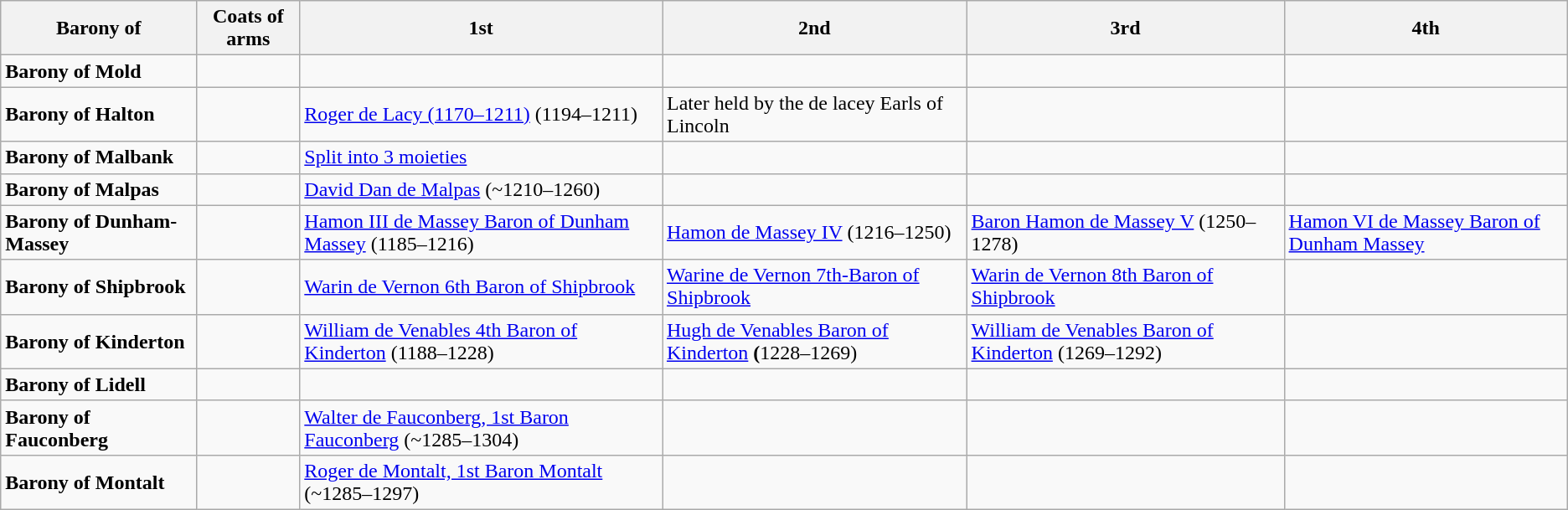<table class="wikitable">
<tr>
<th>Barony of</th>
<th>Coats of arms</th>
<th>1st</th>
<th>2nd</th>
<th>3rd</th>
<th>4th</th>
</tr>
<tr>
<td><strong>Barony of Mold</strong></td>
<td></td>
<td></td>
<td></td>
<td></td>
<td></td>
</tr>
<tr>
<td><strong>Barony of Halton</strong></td>
<td></td>
<td><a href='#'>Roger de Lacy (1170–1211)</a> (1194–1211)</td>
<td>Later held by the de lacey Earls of Lincoln</td>
<td></td>
<td></td>
</tr>
<tr>
<td><strong>Barony of Malbank</strong></td>
<td></td>
<td><a href='#'>Split into 3 moieties</a></td>
<td></td>
<td></td>
<td></td>
</tr>
<tr>
<td><strong>Barony of Malpas</strong></td>
<td></td>
<td><a href='#'>David Dan de Malpas</a> (~1210–1260)</td>
<td></td>
<td></td>
<td></td>
</tr>
<tr>
<td><strong>Barony of Dunham-Massey</strong></td>
<td></td>
<td><a href='#'>Hamon III de Massey Baron of Dunham Massey</a> (1185–1216)</td>
<td><a href='#'>Hamon de Massey IV</a> (1216–1250)</td>
<td><a href='#'>Baron Hamon de Massey V</a> (1250–1278)</td>
<td><a href='#'>Hamon VI de Massey Baron of Dunham Massey</a></td>
</tr>
<tr>
<td><strong>Barony of Shipbrook</strong></td>
<td></td>
<td><a href='#'>Warin de Vernon 6th Baron of Shipbrook</a></td>
<td><a href='#'>Warine de Vernon 7th-Baron of Shipbrook</a></td>
<td><a href='#'>Warin de Vernon 8th Baron of Shipbrook</a></td>
<td></td>
</tr>
<tr>
<td><strong>Barony of Kinderton</strong></td>
<td></td>
<td><a href='#'>William de Venables 4th Baron of Kinderton</a> (1188–1228)</td>
<td><a href='#'>Hugh de Venables Baron of Kinderton</a> <strong>(</strong>1228–1269)</td>
<td><a href='#'>William de Venables Baron of Kinderton</a> (1269–1292)</td>
<td></td>
</tr>
<tr>
<td><strong>Barony of Lidell</strong></td>
<td></td>
<td></td>
<td></td>
<td></td>
<td></td>
</tr>
<tr>
<td><strong>Barony of Fauconberg</strong></td>
<td></td>
<td><a href='#'>Walter de Fauconberg, 1st Baron Fauconberg</a> (~1285–1304)</td>
<td></td>
<td></td>
<td></td>
</tr>
<tr>
<td><strong>Barony of Montalt</strong></td>
<td></td>
<td><a href='#'>Roger de Montalt, 1st Baron Montalt</a> (~1285–1297)</td>
<td></td>
<td></td>
<td></td>
</tr>
</table>
